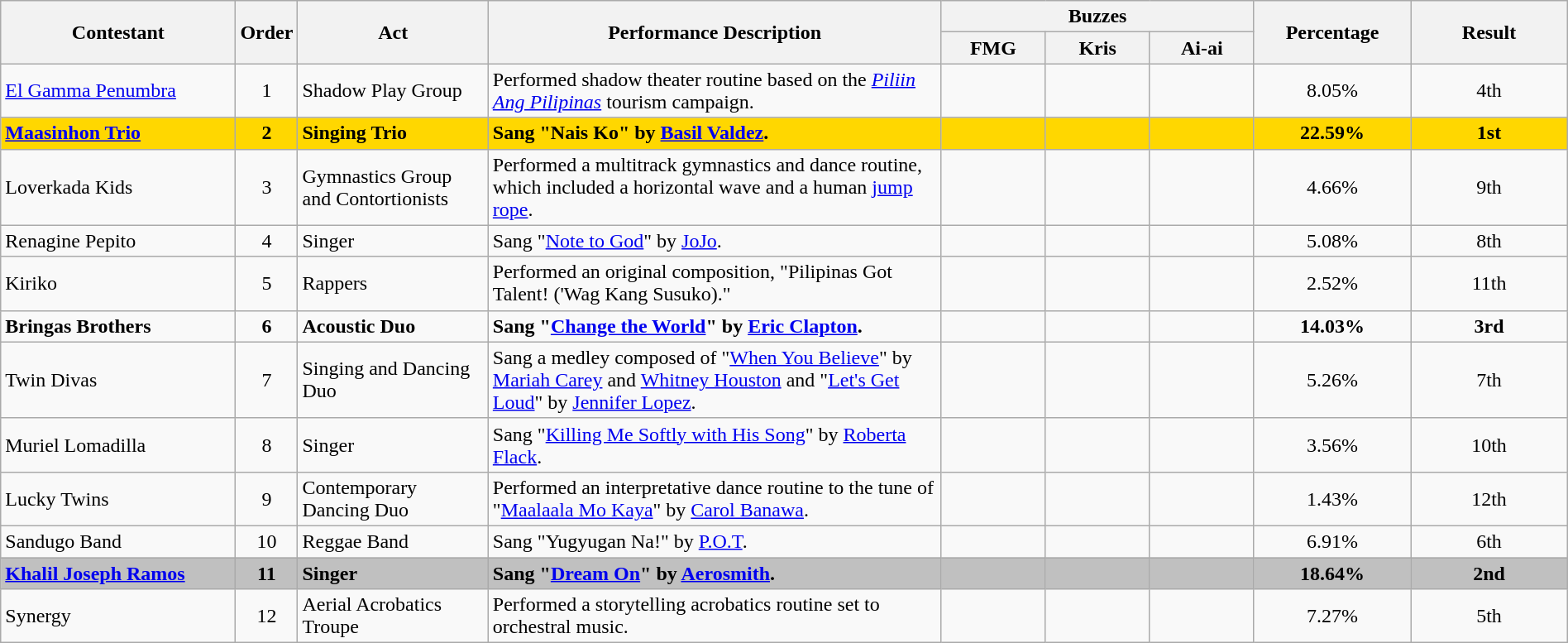<table class="wikitable" style="text-align:center; width:100%;">
<tr>
<th rowspan="2" style="width:15%;">Contestant</th>
<th rowspan="2" style="width:03%;">Order</th>
<th rowspan="2">Act</th>
<th rowspan="2">Performance Description</th>
<th colspan="3" style="width:20%;">Buzzes</th>
<th rowspan="2" style="width:10%;">Percentage</th>
<th rowspan="2" style="width:10%;">Result</th>
</tr>
<tr>
<th style="width:06.66%;">FMG</th>
<th style="width:06.66%;">Kris</th>
<th style="width:06.66%;">Ai-ai</th>
</tr>
<tr>
<td scope="row" style="text-align:left;"><a href='#'>El Gamma Penumbra</a></td>
<td>1</td>
<td scope="row" style="text-align:left;">Shadow Play Group</td>
<td scope="row" style="text-align:left;">Performed shadow theater routine based on the <em><a href='#'>Piliin Ang Pilipinas</a></em> tourism campaign.</td>
<td></td>
<td></td>
<td></td>
<td>8.05%</td>
<td>4th</td>
</tr>
<tr bgcolor="gold">
<td scope="row" style="text-align:left;"><strong><a href='#'>Maasinhon Trio</a></strong></td>
<td><strong>2</strong></td>
<td scope="row" style="text-align:left;"><strong>Singing Trio</strong></td>
<td scope="row" style="text-align:left;"><strong>Sang "Nais Ko" by <a href='#'>Basil Valdez</a>.</strong></td>
<td></td>
<td></td>
<td></td>
<td><strong>22.59%</strong></td>
<td><strong>1st</strong></td>
</tr>
<tr>
<td scope="row" style="text-align:left;">Loverkada Kids</td>
<td>3</td>
<td scope="row" style="text-align:left;">Gymnastics Group and Contortionists</td>
<td scope="row" style="text-align:left;">Performed a multitrack gymnastics and dance routine, which included a horizontal wave and a human <a href='#'>jump rope</a>.</td>
<td></td>
<td></td>
<td></td>
<td>4.66%</td>
<td>9th</td>
</tr>
<tr>
<td scope="row" style="text-align:left;">Renagine Pepito</td>
<td>4</td>
<td scope="row" style="text-align:left;">Singer</td>
<td scope="row" style="text-align:left;">Sang "<a href='#'>Note to God</a>" by <a href='#'>JoJo</a>.</td>
<td></td>
<td></td>
<td></td>
<td>5.08%</td>
<td>8th</td>
</tr>
<tr>
<td scope="row" style="text-align:left;">Kiriko</td>
<td>5</td>
<td scope="row" style="text-align:left;">Rappers</td>
<td scope="row" style="text-align:left;">Performed an original composition, "Pilipinas Got Talent! ('Wag Kang Susuko)."</td>
<td></td>
<td></td>
<td></td>
<td>2.52%</td>
<td>11th</td>
</tr>
<tr>
<td scope="row" style="text-align:left;"><strong>Bringas Brothers</strong></td>
<td><strong>6</strong></td>
<td scope="row" style="text-align:left;"><strong>Acoustic Duo</strong></td>
<td scope="row" style="text-align:left;"><strong>Sang "<a href='#'>Change the World</a>" by <a href='#'>Eric Clapton</a>.</strong></td>
<td></td>
<td></td>
<td></td>
<td><strong>14.03%</strong></td>
<td><strong>3rd</strong></td>
</tr>
<tr>
<td scope="row" style="text-align:left;">Twin Divas</td>
<td>7</td>
<td scope="row" style="text-align:left;">Singing and Dancing Duo</td>
<td scope="row" style="text-align:left;">Sang a medley composed of "<a href='#'>When You Believe</a>" by <a href='#'>Mariah Carey</a> and <a href='#'>Whitney Houston</a> and "<a href='#'>Let's Get Loud</a>" by <a href='#'>Jennifer Lopez</a>.</td>
<td></td>
<td></td>
<td></td>
<td>5.26%</td>
<td>7th</td>
</tr>
<tr>
<td scope="row" style="text-align:left;">Muriel Lomadilla</td>
<td>8</td>
<td scope="row" style="text-align:left;">Singer</td>
<td scope="row" style="text-align:left;">Sang "<a href='#'>Killing Me Softly with His Song</a>" by <a href='#'>Roberta Flack</a>.</td>
<td></td>
<td></td>
<td></td>
<td>3.56%</td>
<td>10th</td>
</tr>
<tr>
<td scope="row" style="text-align:left;">Lucky Twins</td>
<td>9</td>
<td scope="row" style="text-align:left;">Contemporary Dancing Duo</td>
<td scope="row" style="text-align:left;">Performed an interpretative dance routine to the tune of "<a href='#'>Maalaala Mo Kaya</a>" by <a href='#'>Carol Banawa</a>.</td>
<td></td>
<td></td>
<td></td>
<td>1.43%</td>
<td>12th</td>
</tr>
<tr>
<td scope="row" style="text-align:left;">Sandugo Band</td>
<td>10</td>
<td scope="row" style="text-align:left;">Reggae Band</td>
<td scope="row" style="text-align:left;">Sang "Yugyugan Na!" by <a href='#'>P.O.T</a>.</td>
<td></td>
<td></td>
<td></td>
<td>6.91%</td>
<td>6th</td>
</tr>
<tr bgcolor="silver">
<td scope="row" style="text-align:left;"><a href='#'><strong>Khalil Joseph Ramos</strong></a></td>
<td><strong>11</strong></td>
<td scope="row" style="text-align:left;"><strong>Singer</strong></td>
<td scope="row" style="text-align:left;"><strong>Sang "<a href='#'>Dream On</a>" by <a href='#'>Aerosmith</a>.</strong></td>
<td></td>
<td></td>
<td></td>
<td><strong>18.64%</strong></td>
<td><strong>2nd</strong></td>
</tr>
<tr>
<td scope="row" style="text-align:left;">Synergy</td>
<td>12</td>
<td scope="row" style="text-align:left;">Aerial Acrobatics Troupe</td>
<td scope="row" style="text-align:left;">Performed a storytelling acrobatics routine set to orchestral music.</td>
<td></td>
<td></td>
<td></td>
<td>7.27%</td>
<td>5th</td>
</tr>
</table>
